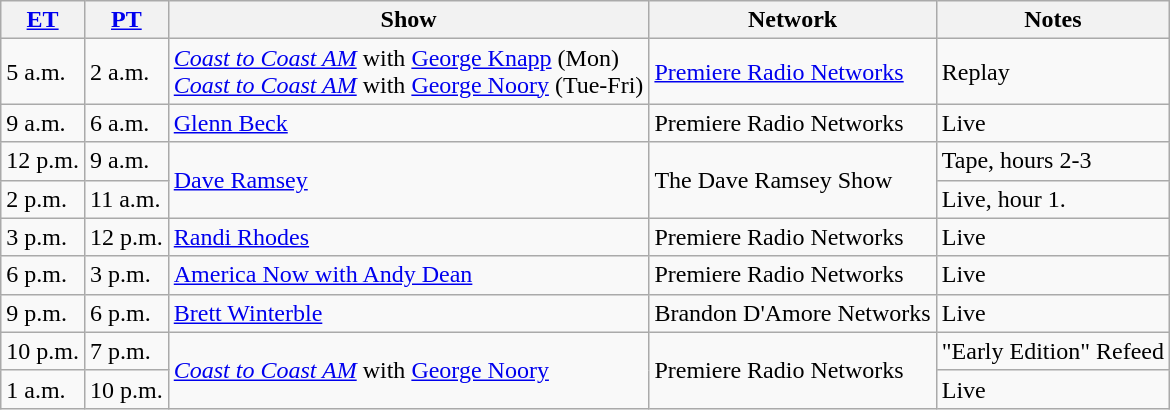<table class="wikitable">
<tr>
<th><a href='#'>ET</a></th>
<th><a href='#'>PT</a></th>
<th>Show</th>
<th>Network</th>
<th>Notes</th>
</tr>
<tr>
<td>5 a.m.</td>
<td>2 a.m.</td>
<td><em><a href='#'>Coast to Coast AM</a></em> with <a href='#'>George Knapp</a> (Mon)<br><em><a href='#'>Coast to Coast AM</a></em> with <a href='#'>George Noory</a> (Tue-Fri)</td>
<td><a href='#'>Premiere Radio Networks</a></td>
<td>Replay</td>
</tr>
<tr>
<td>9 a.m.</td>
<td>6 a.m.</td>
<td><a href='#'>Glenn Beck</a></td>
<td>Premiere Radio Networks</td>
<td>Live</td>
</tr>
<tr>
<td>12 p.m.</td>
<td>9 a.m.</td>
<td rowspan="2"><a href='#'>Dave Ramsey</a></td>
<td rowspan="2">The Dave Ramsey Show</td>
<td>Tape, hours 2-3</td>
</tr>
<tr>
<td>2 p.m.</td>
<td>11 a.m.</td>
<td>Live, hour 1.</td>
</tr>
<tr>
<td>3 p.m.</td>
<td>12 p.m.</td>
<td><a href='#'>Randi Rhodes</a></td>
<td>Premiere Radio Networks</td>
<td>Live</td>
</tr>
<tr>
<td>6 p.m.</td>
<td>3 p.m.</td>
<td><a href='#'>America Now with Andy Dean</a></td>
<td>Premiere Radio Networks</td>
<td>Live</td>
</tr>
<tr>
<td>9 p.m.</td>
<td>6 p.m.</td>
<td><a href='#'>Brett Winterble</a></td>
<td>Brandon D'Amore Networks</td>
<td>Live</td>
</tr>
<tr>
<td>10 p.m.</td>
<td>7 p.m.</td>
<td rowspan="2"><em><a href='#'>Coast to Coast AM</a></em> with <a href='#'>George Noory</a></td>
<td rowspan="2">Premiere Radio Networks</td>
<td>"Early Edition" Refeed</td>
</tr>
<tr>
<td>1 a.m.</td>
<td>10 p.m.</td>
<td>Live</td>
</tr>
</table>
